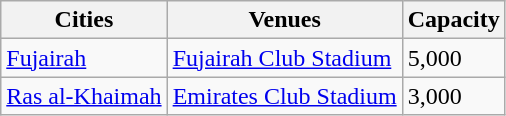<table class="wikitable">
<tr>
<th>Cities</th>
<th>Venues</th>
<th>Capacity</th>
</tr>
<tr>
<td><a href='#'>Fujairah</a></td>
<td><a href='#'>Fujairah Club Stadium</a></td>
<td>5,000</td>
</tr>
<tr>
<td><a href='#'>Ras al-Khaimah</a></td>
<td><a href='#'>Emirates Club Stadium</a></td>
<td>3,000</td>
</tr>
</table>
